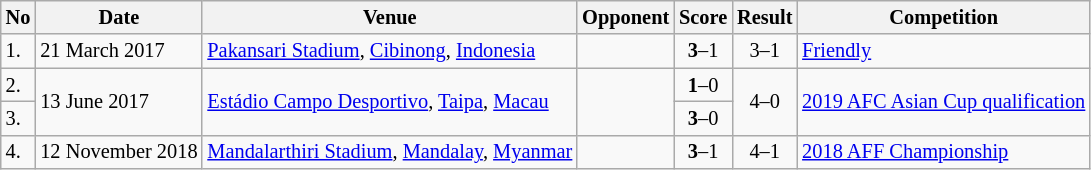<table class="wikitable" style="font-size:85%;">
<tr>
<th>No</th>
<th>Date</th>
<th>Venue</th>
<th>Opponent</th>
<th>Score</th>
<th>Result</th>
<th>Competition</th>
</tr>
<tr>
<td>1.</td>
<td>21 March 2017</td>
<td><a href='#'>Pakansari Stadium</a>, <a href='#'>Cibinong</a>, <a href='#'>Indonesia</a></td>
<td></td>
<td align=center><strong>3</strong>–1</td>
<td align=center>3–1</td>
<td><a href='#'>Friendly</a></td>
</tr>
<tr>
<td>2.</td>
<td rowspan="2">13 June 2017</td>
<td rowspan="2"><a href='#'>Estádio Campo Desportivo</a>, <a href='#'>Taipa</a>, <a href='#'>Macau</a></td>
<td rowspan="2"></td>
<td align=center><strong>1</strong>–0</td>
<td rowspan="2" style="text-align:center">4–0</td>
<td rowspan="2"><a href='#'>2019 AFC Asian Cup qualification</a></td>
</tr>
<tr>
<td>3.</td>
<td align=center><strong>3</strong>–0</td>
</tr>
<tr>
<td>4.</td>
<td>12 November 2018</td>
<td rowspan=2><a href='#'>Mandalarthiri Stadium</a>, <a href='#'>Mandalay</a>, <a href='#'>Myanmar</a></td>
<td></td>
<td align=center><strong>3</strong>–1</td>
<td align=center>4–1</td>
<td><a href='#'>2018 AFF Championship</a></td>
</tr>
</table>
